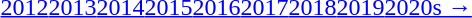<table id=toc class=toc summary=Contents>
<tr>
<th></th>
</tr>
<tr>
<td align=center><a href='#'>2012</a><a href='#'>2013</a><a href='#'>2014</a><a href='#'>2015</a><a href='#'>2016</a><a href='#'>2017</a><a href='#'>2018</a><a href='#'>2019</a><a href='#'>2020s →</a></td>
</tr>
</table>
